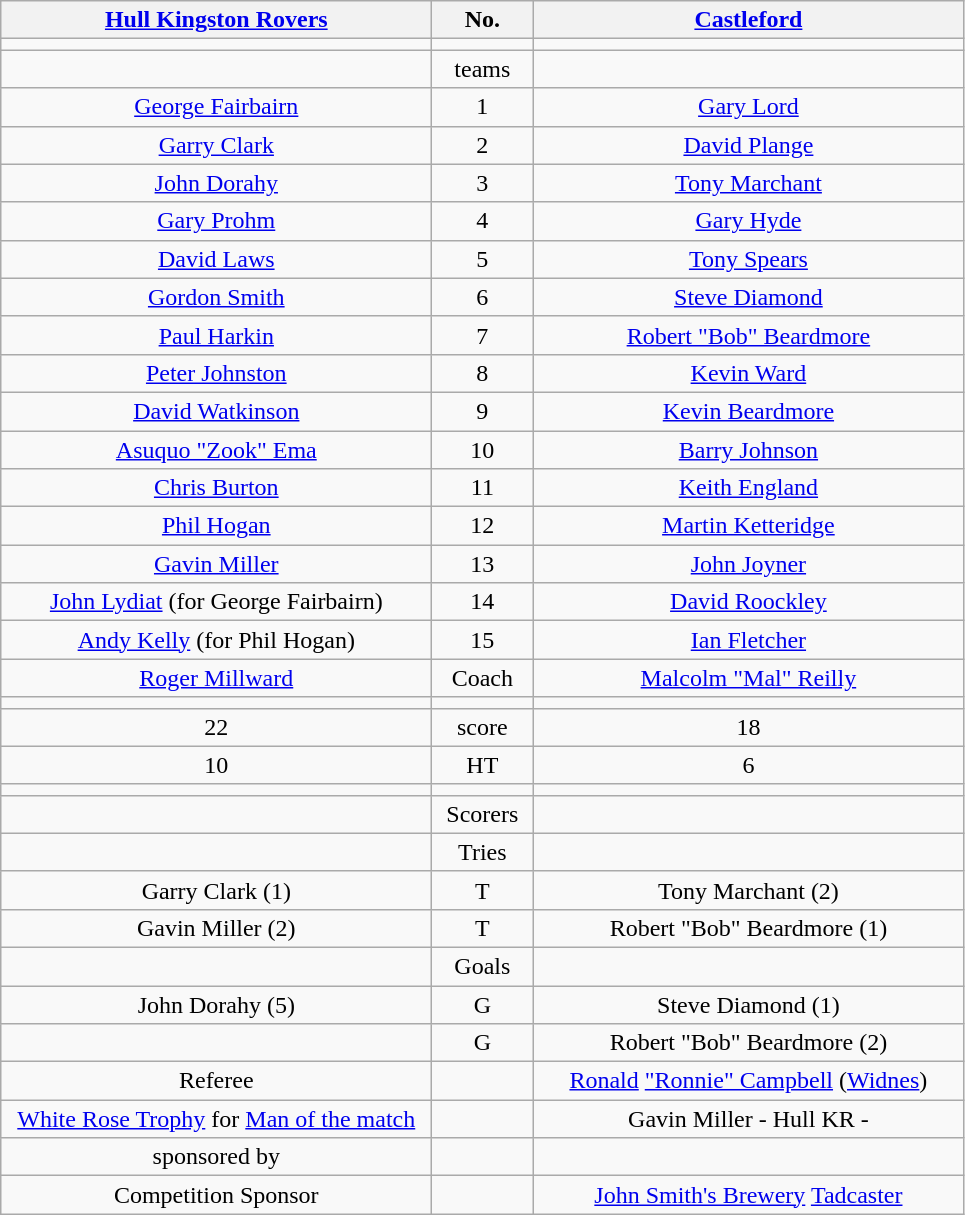<table class="wikitable" style="text-align:center;">
<tr>
<th width=280 abbr=winner><a href='#'>Hull Kingston Rovers</a></th>
<th width=60 abbr="Number">No.</th>
<th width=280 abbr=runner-up><a href='#'>Castleford</a></th>
</tr>
<tr>
<td></td>
<td></td>
<td></td>
</tr>
<tr>
<td></td>
<td>teams</td>
<td></td>
</tr>
<tr>
<td><a href='#'>George Fairbairn</a></td>
<td>1</td>
<td><a href='#'>Gary Lord</a></td>
</tr>
<tr>
<td><a href='#'>Garry Clark</a></td>
<td>2</td>
<td><a href='#'>David Plange</a></td>
</tr>
<tr>
<td><a href='#'>John Dorahy</a></td>
<td>3</td>
<td><a href='#'>Tony Marchant</a></td>
</tr>
<tr>
<td><a href='#'>Gary Prohm</a></td>
<td>4</td>
<td><a href='#'>Gary Hyde</a></td>
</tr>
<tr>
<td><a href='#'>David Laws</a></td>
<td>5</td>
<td><a href='#'>Tony Spears</a></td>
</tr>
<tr>
<td><a href='#'>Gordon Smith</a></td>
<td>6</td>
<td><a href='#'>Steve Diamond</a></td>
</tr>
<tr>
<td><a href='#'>Paul Harkin</a></td>
<td>7</td>
<td><a href='#'>Robert "Bob" Beardmore</a></td>
</tr>
<tr>
<td><a href='#'>Peter Johnston</a></td>
<td>8</td>
<td><a href='#'>Kevin Ward</a></td>
</tr>
<tr>
<td><a href='#'>David Watkinson</a></td>
<td>9</td>
<td><a href='#'>Kevin Beardmore</a></td>
</tr>
<tr>
<td><a href='#'>Asuquo "Zook" Ema</a></td>
<td>10</td>
<td><a href='#'>Barry Johnson</a></td>
</tr>
<tr>
<td><a href='#'>Chris Burton</a></td>
<td>11</td>
<td><a href='#'>Keith England</a></td>
</tr>
<tr>
<td><a href='#'>Phil Hogan</a></td>
<td>12</td>
<td><a href='#'>Martin Ketteridge</a></td>
</tr>
<tr>
<td><a href='#'>Gavin Miller</a></td>
<td>13</td>
<td><a href='#'>John Joyner</a></td>
</tr>
<tr>
<td><a href='#'>John Lydiat</a> (for George Fairbairn)</td>
<td>14</td>
<td><a href='#'>David Roockley</a></td>
</tr>
<tr>
<td><a href='#'>Andy Kelly</a> (for Phil Hogan)</td>
<td>15</td>
<td><a href='#'>Ian Fletcher</a></td>
</tr>
<tr>
<td><a href='#'>Roger Millward</a></td>
<td>Coach</td>
<td><a href='#'>Malcolm "Mal" Reilly</a></td>
</tr>
<tr>
<td></td>
<td></td>
<td></td>
</tr>
<tr>
<td>22</td>
<td>score</td>
<td>18</td>
</tr>
<tr>
<td>10</td>
<td>HT</td>
<td>6</td>
</tr>
<tr>
<td></td>
<td></td>
<td></td>
</tr>
<tr>
<td></td>
<td>Scorers</td>
<td></td>
</tr>
<tr>
<td></td>
<td>Tries</td>
<td></td>
</tr>
<tr>
<td>Garry Clark (1)</td>
<td>T</td>
<td>Tony Marchant (2)</td>
</tr>
<tr>
<td>Gavin Miller (2)</td>
<td>T</td>
<td>Robert "Bob" Beardmore (1)</td>
</tr>
<tr>
<td></td>
<td>Goals</td>
<td></td>
</tr>
<tr>
<td>John Dorahy (5)</td>
<td>G</td>
<td>Steve Diamond (1)</td>
</tr>
<tr>
<td></td>
<td>G</td>
<td>Robert "Bob" Beardmore (2)</td>
</tr>
<tr>
<td>Referee</td>
<td></td>
<td><a href='#'>Ronald</a> <a href='#'>"Ronnie" Campbell</a> (<a href='#'>Widnes</a>)</td>
</tr>
<tr>
<td><a href='#'>White Rose Trophy</a> for <a href='#'>Man of the match</a></td>
<td></td>
<td>Gavin Miller - Hull KR - </td>
</tr>
<tr>
<td>sponsored by</td>
<td></td>
<td></td>
</tr>
<tr>
<td>Competition Sponsor</td>
<td></td>
<td><a href='#'>John Smith's Brewery</a> <a href='#'>Tadcaster</a></td>
</tr>
</table>
